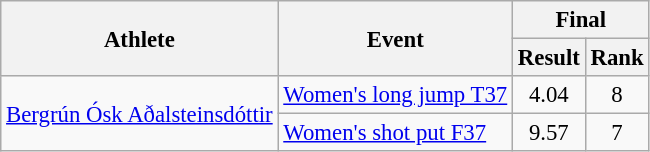<table class=wikitable style="font-size:95%">
<tr>
<th rowspan="2">Athlete</th>
<th rowspan="2">Event</th>
<th colspan="3">Final</th>
</tr>
<tr>
<th>Result</th>
<th>Rank</th>
</tr>
<tr align=center>
<td align=left rowspan=2><a href='#'>Bergrún Ósk Aðalsteinsdóttir</a></td>
<td align=left><a href='#'>Women's long jump T37</a></td>
<td>4.04</td>
<td>8</td>
</tr>
<tr align=center>
<td align=left><a href='#'>Women's shot put F37</a></td>
<td>9.57</td>
<td>7</td>
</tr>
</table>
